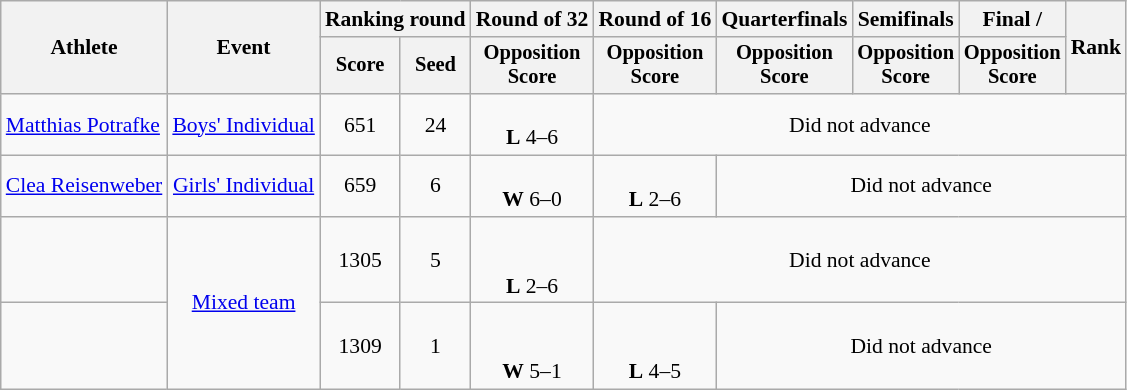<table class="wikitable" style="font-size:90%;">
<tr>
<th rowspan="2">Athlete</th>
<th rowspan="2">Event</th>
<th colspan="2">Ranking round</th>
<th>Round of 32</th>
<th>Round of 16</th>
<th>Quarterfinals</th>
<th>Semifinals</th>
<th>Final / </th>
<th rowspan=2>Rank</th>
</tr>
<tr style="font-size:95%">
<th>Score</th>
<th>Seed</th>
<th>Opposition<br>Score</th>
<th>Opposition<br>Score</th>
<th>Opposition<br>Score</th>
<th>Opposition<br>Score</th>
<th>Opposition<br>Score</th>
</tr>
<tr align=center>
<td align=left><a href='#'>Matthias Potrafke</a></td>
<td><a href='#'>Boys' Individual</a></td>
<td>651</td>
<td>24</td>
<td><br><strong>L</strong> 4–6</td>
<td colspan=5>Did not advance</td>
</tr>
<tr align=center>
<td align=left><a href='#'>Clea Reisenweber</a></td>
<td><a href='#'>Girls' Individual</a></td>
<td>659</td>
<td>6</td>
<td><br><strong>W</strong> 6–0</td>
<td><br><strong>L</strong> 2–6</td>
<td colspan=4>Did not advance</td>
</tr>
<tr align=center>
<td align=left><br></td>
<td rowspan=2><a href='#'>Mixed team</a></td>
<td>1305</td>
<td>5</td>
<td><br><br><strong>L</strong> 2–6</td>
<td colspan=5>Did not advance</td>
</tr>
<tr align=center>
<td align=left><br></td>
<td>1309</td>
<td>1</td>
<td><br><br><strong>W</strong> 5–1</td>
<td><br><br><strong>L</strong> 4–5</td>
<td colspan=4>Did not advance</td>
</tr>
</table>
